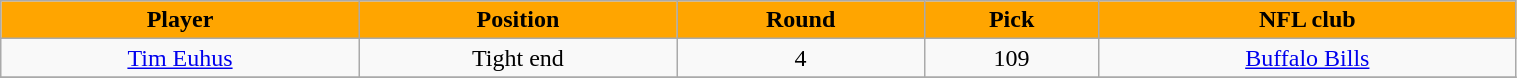<table class="wikitable" width="80%">
<tr align="center" style="background:orange;color:black;">
<td><strong>Player</strong></td>
<td><strong>Position</strong></td>
<td><strong>Round</strong></td>
<td><strong>Pick</strong></td>
<td><strong>NFL club</strong></td>
</tr>
<tr align="center" bgcolor="">
<td><a href='#'>Tim Euhus</a></td>
<td>Tight end</td>
<td>4</td>
<td>109</td>
<td><a href='#'>Buffalo Bills</a></td>
</tr>
<tr align="center" bgcolor="">
</tr>
</table>
